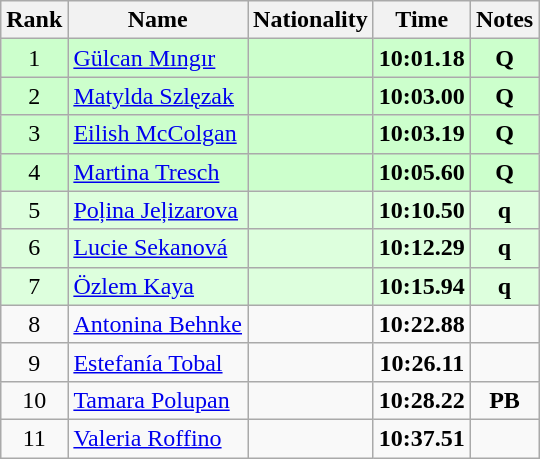<table class="wikitable sortable" style="text-align:center">
<tr>
<th>Rank</th>
<th>Name</th>
<th>Nationality</th>
<th>Time</th>
<th>Notes</th>
</tr>
<tr bgcolor=ccffcc>
<td>1</td>
<td align=left><a href='#'>Gülcan Mıngır</a></td>
<td align=left></td>
<td><strong>10:01.18</strong></td>
<td><strong>Q</strong></td>
</tr>
<tr bgcolor=ccffcc>
<td>2</td>
<td align=left><a href='#'>Matylda Szlęzak</a></td>
<td align=left></td>
<td><strong>10:03.00</strong></td>
<td><strong>Q</strong></td>
</tr>
<tr bgcolor=ccffcc>
<td>3</td>
<td align=left><a href='#'>Eilish McColgan</a></td>
<td align=left></td>
<td><strong>10:03.19</strong></td>
<td><strong>Q</strong></td>
</tr>
<tr bgcolor=ccffcc>
<td>4</td>
<td align=left><a href='#'>Martina Tresch</a></td>
<td align=left></td>
<td><strong>10:05.60</strong></td>
<td><strong>Q</strong></td>
</tr>
<tr bgcolor=ddffdd>
<td>5</td>
<td align=left><a href='#'>Poļina Jeļizarova</a></td>
<td align=left></td>
<td><strong>10:10.50</strong></td>
<td><strong>q</strong></td>
</tr>
<tr bgcolor=ddffdd>
<td>6</td>
<td align=left><a href='#'>Lucie Sekanová</a></td>
<td align=left></td>
<td><strong>10:12.29</strong></td>
<td><strong>q</strong></td>
</tr>
<tr bgcolor=ddffdd>
<td>7</td>
<td align=left><a href='#'>Özlem Kaya</a></td>
<td align=left></td>
<td><strong>10:15.94</strong></td>
<td><strong>q</strong></td>
</tr>
<tr>
<td>8</td>
<td align=left><a href='#'>Antonina Behnke</a></td>
<td align=left></td>
<td><strong>10:22.88</strong></td>
<td></td>
</tr>
<tr>
<td>9</td>
<td align=left><a href='#'>Estefanía Tobal</a></td>
<td align=left></td>
<td><strong>10:26.11</strong></td>
<td></td>
</tr>
<tr>
<td>10</td>
<td align=left><a href='#'>Tamara Polupan</a></td>
<td align=left></td>
<td><strong>10:28.22</strong></td>
<td><strong>PB</strong></td>
</tr>
<tr>
<td>11</td>
<td align=left><a href='#'>Valeria Roffino</a></td>
<td align=left></td>
<td><strong>10:37.51</strong></td>
<td></td>
</tr>
</table>
